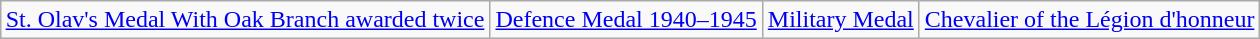<table class="wikitable" style="margin:1em auto;">
<tr>
<td><a href='#'>St. Olav's Medal With Oak Branch awarded twice</a></td>
<td><a href='#'>Defence Medal 1940–1945</a></td>
<td><a href='#'>Military Medal</a></td>
<td><a href='#'>Chevalier of the Légion d'honneur</a></td>
</tr>
</table>
